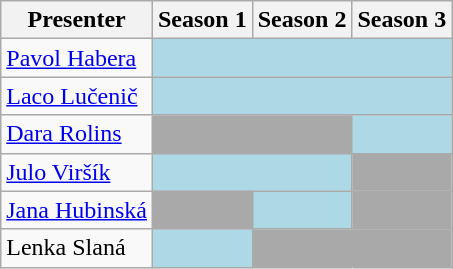<table class="wikitable">
<tr>
<th>Presenter</th>
<th>Season 1</th>
<th>Season 2</th>
<th>Season 3</th>
</tr>
<tr>
<td><a href='#'>Pavol Habera</a></td>
<td colspan="3" style="text-align:center; background:lightblue;"></td>
</tr>
<tr>
<td><a href='#'>Laco Lučenič</a></td>
<td colspan="3" style="text-align:center; background:lightblue;"></td>
</tr>
<tr>
<td><a href='#'>Dara Rolins</a></td>
<td bgcolor="darkgray" colspan="2"></td>
<td colspan="3" style="text-align:center; background:lightblue;"></td>
</tr>
<tr>
<td><a href='#'>Julo Viršík</a></td>
<td colspan="2" style="text-align:center; background:lightblue;"></td>
<td bgcolor="darkgray" colspan="1"></td>
</tr>
<tr>
<td><a href='#'>Jana Hubinská</a></td>
<td bgcolor="darkgray" colspan="1"></td>
<td colspan="1" style="text-align:center; background:lightblue;"></td>
<td bgcolor="darkgray" colspan="1"></td>
</tr>
<tr>
<td>Lenka Slaná</td>
<td colspan="1" style="text-align:center; background:lightblue;"></td>
<td bgcolor="darkgray" colspan="2"></td>
</tr>
</table>
